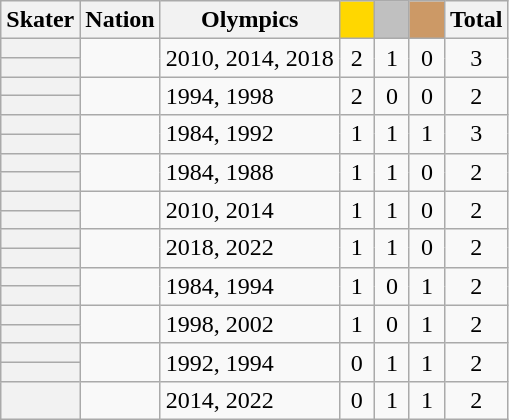<table class="wikitable sortable" style="text-align:center">
<tr>
<th scope="col">Skater</th>
<th scope="col" class="unsortable">Nation</th>
<th scope="col" class="unsortable">Olympics</th>
<th scope="col" style="width:1em; background-color:gold"></th>
<th scope="col" style="width:1em;background-color:silver"></th>
<th scope="col" style="width:1em;background-color:#CC9966"></th>
<th scope="col">Total</th>
</tr>
<tr>
<th scope="row" style="text-align:left"></th>
<td rowspan="2" align="left"></td>
<td rowspan="2" align="left">2010, 2014, 2018</td>
<td rowspan="2">2</td>
<td rowspan="2">1</td>
<td rowspan="2">0</td>
<td rowspan="2">3</td>
</tr>
<tr>
<th scope="row" style="text-align:left"></th>
</tr>
<tr>
<th scope="row" style="text-align:left"></th>
<td rowspan="2" align="left"></td>
<td rowspan="2" align="left">1994, 1998</td>
<td rowspan="2">2</td>
<td rowspan="2">0</td>
<td rowspan="2">0</td>
<td rowspan="2">2</td>
</tr>
<tr>
<th scope="row" style="text-align:left"></th>
</tr>
<tr>
<th scope="row" style="text-align:left"></th>
<td rowspan="2" align="left"><br></td>
<td rowspan="2" align="left">1984, 1992</td>
<td rowspan="2">1</td>
<td rowspan="2">1</td>
<td rowspan="2">1</td>
<td rowspan="2">3</td>
</tr>
<tr>
<th scope="row" style="text-align:left"></th>
</tr>
<tr>
<th scope="row" style="text-align:left"></th>
<td rowspan="2" align="left"></td>
<td rowspan="2" align="left">1984, 1988</td>
<td rowspan="2">1</td>
<td rowspan="2">1</td>
<td rowspan="2">0</td>
<td rowspan="2">2</td>
</tr>
<tr>
<th scope="row" style="text-align:left"></th>
</tr>
<tr>
<th scope="row" style="text-align:left"></th>
<td rowspan="2" align="left"></td>
<td rowspan="2" align="left">2010, 2014</td>
<td rowspan="2">1</td>
<td rowspan="2">1</td>
<td rowspan="2">0</td>
<td rowspan="2">2</td>
</tr>
<tr>
<th scope="row" style="text-align:left"></th>
</tr>
<tr>
<th scope="row" style="text-align:left"></th>
<td rowspan="2" align="left"></td>
<td rowspan="2" align="left">2018, 2022</td>
<td rowspan="2">1</td>
<td rowspan="2">1</td>
<td rowspan="2">0</td>
<td rowspan="2">2</td>
</tr>
<tr>
<th scope="row" style="text-align:left"></th>
</tr>
<tr>
<th scope="row" style="text-align:left"></th>
<td rowspan="2" align="left"></td>
<td rowspan="2" align="left">1984, 1994</td>
<td rowspan="2">1</td>
<td rowspan="2">0</td>
<td rowspan="2">1</td>
<td rowspan="2">2</td>
</tr>
<tr>
<th scope="row" style="text-align:left"></th>
</tr>
<tr>
<th scope="row" style="text-align:left"></th>
<td rowspan="2" align="left"></td>
<td rowspan="2" align="left">1998, 2002</td>
<td rowspan="2">1</td>
<td rowspan="2">0</td>
<td rowspan="2">1</td>
<td rowspan="2">2</td>
</tr>
<tr>
<th scope="row" style="text-align:left"></th>
</tr>
<tr>
<th scope="row" style="text-align:left"></th>
<td rowspan="2" align="left"><br></td>
<td rowspan="2" align="left">1992, 1994</td>
<td rowspan="2">0</td>
<td rowspan="2">1</td>
<td rowspan="2">1</td>
<td rowspan="2">2</td>
</tr>
<tr>
<th scope="row" style="text-align:left"></th>
</tr>
<tr>
<th scope="row" style="text-align:left"></th>
<td align="left"><br></td>
<td align="left">2014, 2022</td>
<td>0</td>
<td>1</td>
<td>1</td>
<td>2</td>
</tr>
</table>
